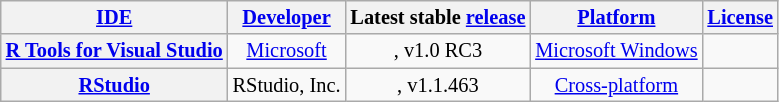<table class="wikitable sortable sort-under" style="font-size: 85%; text-align: center; width: auto;">
<tr>
<th><a href='#'>IDE</a></th>
<th><a href='#'>Developer</a></th>
<th>Latest stable <a href='#'>release</a></th>
<th><a href='#'>Platform</a></th>
<th><a href='#'>License</a></th>
</tr>
<tr>
<th><a href='#'>R Tools for Visual Studio</a></th>
<td><a href='#'>Microsoft</a></td>
<td>, v1.0 RC3</td>
<td><a href='#'>Microsoft Windows</a></td>
<td></td>
</tr>
<tr>
<th><a href='#'>RStudio</a></th>
<td>RStudio, Inc.</td>
<td>, v1.1.463</td>
<td><a href='#'>Cross-platform</a></td>
<td></td>
</tr>
</table>
